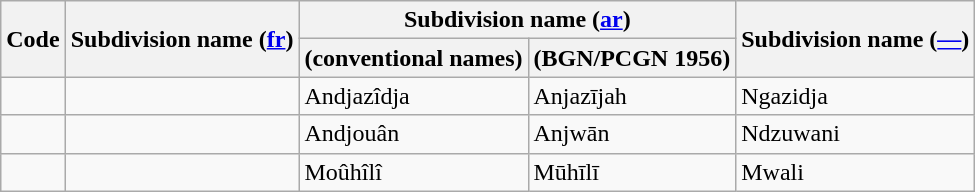<table class="wikitable sortable">
<tr>
<th rowspan="2">Code</th>
<th rowspan="2">Subdivision name (<a href='#'>fr</a>)</th>
<th colspan="2">Subdivision name (<a href='#'>ar</a>)</th>
<th rowspan="2">Subdivision name (<a href='#'>—</a>)</th>
</tr>
<tr>
<th>(conventional names)</th>
<th>(BGN/PCGN 1956)</th>
</tr>
<tr>
<td></td>
<td></td>
<td>Andjazîdja</td>
<td>Anjazījah</td>
<td>Ngazidja</td>
</tr>
<tr>
<td></td>
<td></td>
<td>Andjouân</td>
<td>Anjwān</td>
<td>Ndzuwani</td>
</tr>
<tr>
<td></td>
<td></td>
<td>Moûhîlî</td>
<td>Mūhīlī</td>
<td>Mwali</td>
</tr>
</table>
